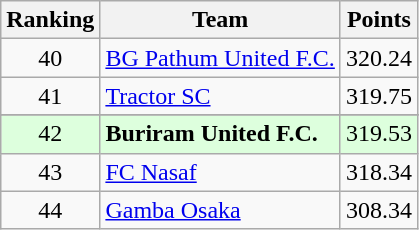<table class="wikitable" style="text-align: center;">
<tr>
<th>Ranking</th>
<th>Team</th>
<th>Points</th>
</tr>
<tr>
<td>40</td>
<td align=left> <a href='#'>BG Pathum United F.C.</a></td>
<td>320.24</td>
</tr>
<tr>
<td>41</td>
<td align=left> <a href='#'>Tractor SC</a></td>
<td>319.75</td>
</tr>
<tr>
</tr>
<tr bgcolor="#ddffdd">
<td>42</td>
<td align=left> <strong>Buriram United F.C.</strong></td>
<td>319.53</td>
</tr>
<tr>
<td>43</td>
<td align=left> <a href='#'>FC Nasaf</a></td>
<td>318.34</td>
</tr>
<tr>
<td>44</td>
<td align=left> <a href='#'>Gamba Osaka</a></td>
<td>308.34</td>
</tr>
</table>
